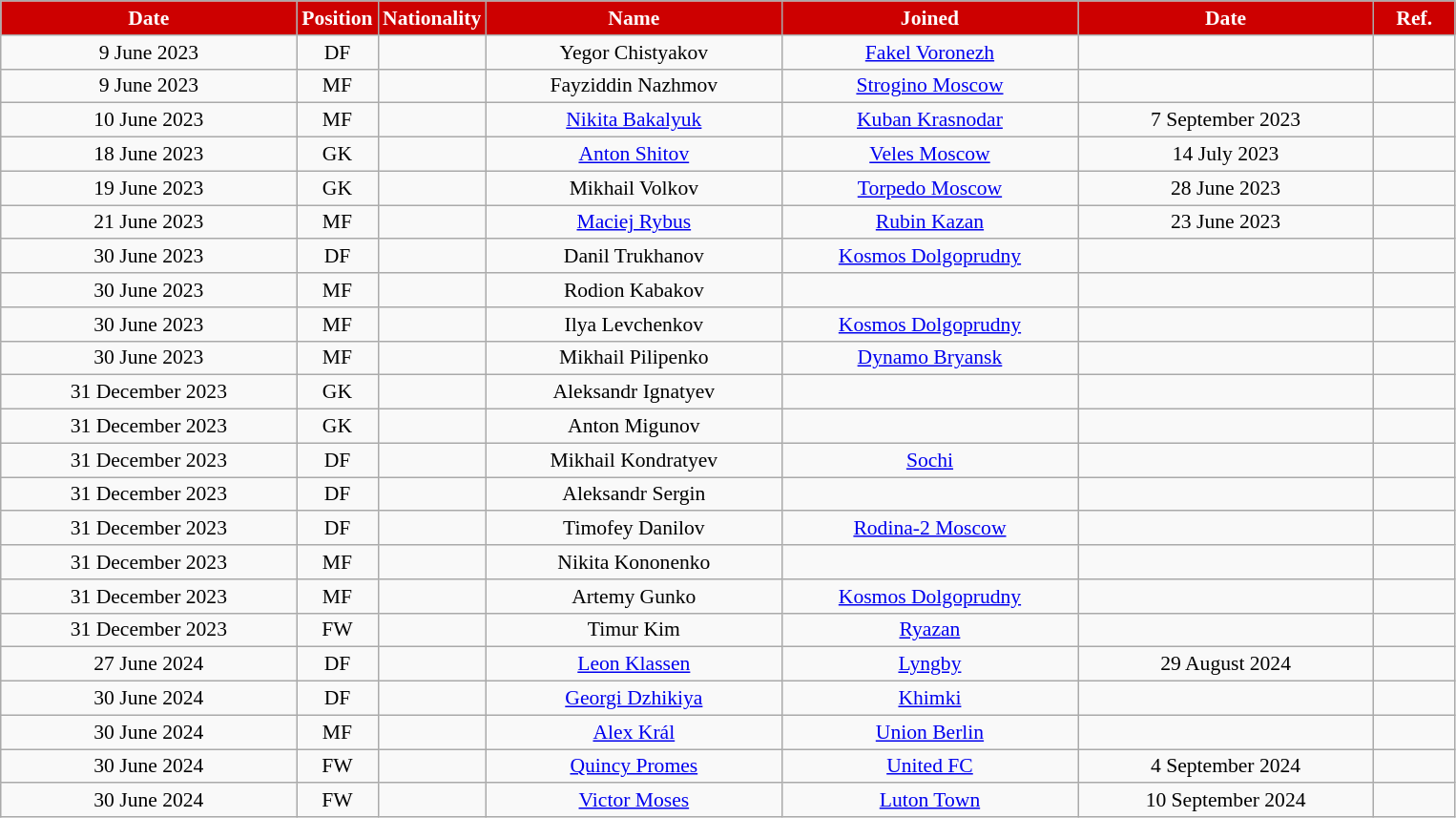<table class="wikitable"  style="text-align:center; font-size:90%; ">
<tr>
<th style="background:#CD0000; color:white; width:200px;">Date</th>
<th style="background:#CD0000; color:white; width:50px;">Position</th>
<th style="background:#CD0000; color:white; width:50px;">Nationality</th>
<th style="background:#CD0000; color:white; width:200px;">Name</th>
<th style="background:#CD0000; color:white; width:200px;">Joined</th>
<th style="background:#CD0000; color:white; width:200px;">Date</th>
<th style="background:#CD0000; color:white; width:50px;">Ref.</th>
</tr>
<tr>
<td>9 June 2023</td>
<td>DF</td>
<td></td>
<td>Yegor Chistyakov</td>
<td><a href='#'>Fakel Voronezh</a></td>
<td></td>
<td></td>
</tr>
<tr>
<td>9 June 2023</td>
<td>MF</td>
<td></td>
<td>Fayziddin Nazhmov</td>
<td><a href='#'>Strogino Moscow</a></td>
<td></td>
<td></td>
</tr>
<tr>
<td>10 June 2023</td>
<td>MF</td>
<td></td>
<td><a href='#'>Nikita Bakalyuk</a></td>
<td><a href='#'>Kuban Krasnodar</a></td>
<td>7 September 2023</td>
<td></td>
</tr>
<tr>
<td>18 June 2023</td>
<td>GK</td>
<td></td>
<td><a href='#'>Anton Shitov</a></td>
<td><a href='#'>Veles Moscow</a></td>
<td>14 July 2023</td>
<td></td>
</tr>
<tr>
<td>19 June 2023</td>
<td>GK</td>
<td></td>
<td>Mikhail Volkov</td>
<td><a href='#'>Torpedo Moscow</a></td>
<td>28 June 2023</td>
<td></td>
</tr>
<tr>
<td>21 June 2023</td>
<td>MF</td>
<td></td>
<td><a href='#'>Maciej Rybus</a></td>
<td><a href='#'>Rubin Kazan</a></td>
<td>23 June 2023</td>
<td></td>
</tr>
<tr>
<td>30 June 2023</td>
<td>DF</td>
<td></td>
<td>Danil Trukhanov</td>
<td><a href='#'>Kosmos Dolgoprudny</a></td>
<td></td>
<td></td>
</tr>
<tr>
<td>30 June 2023</td>
<td>MF</td>
<td></td>
<td>Rodion Kabakov</td>
<td></td>
<td></td>
<td></td>
</tr>
<tr>
<td>30 June 2023</td>
<td>MF</td>
<td></td>
<td>Ilya Levchenkov</td>
<td><a href='#'>Kosmos Dolgoprudny</a></td>
<td></td>
<td></td>
</tr>
<tr>
<td>30 June 2023</td>
<td>MF</td>
<td></td>
<td>Mikhail Pilipenko</td>
<td><a href='#'>Dynamo Bryansk</a></td>
<td></td>
<td></td>
</tr>
<tr>
<td>31 December 2023</td>
<td>GK</td>
<td></td>
<td>Aleksandr Ignatyev</td>
<td></td>
<td></td>
<td></td>
</tr>
<tr>
<td>31 December 2023</td>
<td>GK</td>
<td></td>
<td>Anton Migunov</td>
<td></td>
<td></td>
<td></td>
</tr>
<tr>
<td>31 December 2023</td>
<td>DF</td>
<td></td>
<td>Mikhail Kondratyev</td>
<td><a href='#'>Sochi</a></td>
<td></td>
<td></td>
</tr>
<tr>
<td>31 December 2023</td>
<td>DF</td>
<td></td>
<td>Aleksandr Sergin</td>
<td></td>
<td></td>
<td></td>
</tr>
<tr>
<td>31 December 2023</td>
<td>DF</td>
<td></td>
<td>Timofey Danilov</td>
<td><a href='#'>Rodina-2 Moscow</a></td>
<td></td>
<td></td>
</tr>
<tr>
<td>31 December 2023</td>
<td>MF</td>
<td></td>
<td>Nikita Kononenko</td>
<td></td>
<td></td>
<td></td>
</tr>
<tr>
<td>31 December 2023</td>
<td>MF</td>
<td></td>
<td>Artemy Gunko</td>
<td><a href='#'>Kosmos Dolgoprudny</a></td>
<td></td>
<td></td>
</tr>
<tr>
<td>31 December 2023</td>
<td>FW</td>
<td></td>
<td>Timur Kim</td>
<td><a href='#'>Ryazan</a></td>
<td></td>
<td></td>
</tr>
<tr>
<td>27 June 2024</td>
<td>DF</td>
<td></td>
<td><a href='#'>Leon Klassen</a></td>
<td><a href='#'>Lyngby</a></td>
<td>29 August 2024</td>
<td></td>
</tr>
<tr>
<td>30 June 2024</td>
<td>DF</td>
<td></td>
<td><a href='#'>Georgi Dzhikiya</a></td>
<td><a href='#'>Khimki</a></td>
<td></td>
<td></td>
</tr>
<tr>
<td>30 June 2024</td>
<td>MF</td>
<td></td>
<td><a href='#'>Alex Král</a></td>
<td><a href='#'>Union Berlin</a></td>
<td></td>
<td></td>
</tr>
<tr>
<td>30 June 2024</td>
<td>FW</td>
<td></td>
<td><a href='#'>Quincy Promes</a></td>
<td><a href='#'>United FC</a></td>
<td>4 September 2024</td>
<td></td>
</tr>
<tr>
<td>30 June 2024</td>
<td>FW</td>
<td></td>
<td><a href='#'>Victor Moses</a></td>
<td><a href='#'>Luton Town</a></td>
<td>10 September 2024</td>
<td></td>
</tr>
</table>
